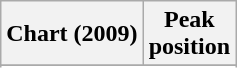<table class="wikitable sortable plainrowheaders" style="text-align:center">
<tr>
<th scope="col">Chart (2009)</th>
<th scope="col">Peak<br>position</th>
</tr>
<tr>
</tr>
<tr>
</tr>
</table>
